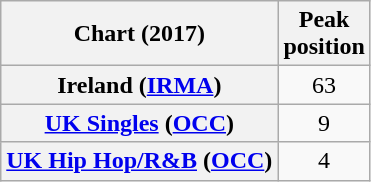<table class="wikitable sortable plainrowheaders" style="text-align:center">
<tr>
<th>Chart (2017)</th>
<th>Peak<br>position</th>
</tr>
<tr>
<th scope="row">Ireland (<a href='#'>IRMA</a>)</th>
<td>63</td>
</tr>
<tr>
<th scope="row"><a href='#'>UK Singles</a> (<a href='#'>OCC</a>)</th>
<td>9</td>
</tr>
<tr>
<th scope="row"><a href='#'>UK Hip Hop/R&B</a> (<a href='#'>OCC</a>)</th>
<td>4</td>
</tr>
</table>
